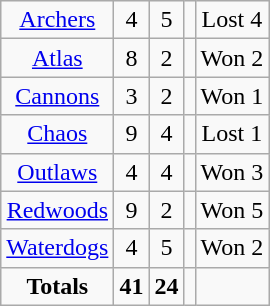<table class="wikitable" style="text-align:center;">
<tr style="text-align:center;">
<td><a href='#'>Archers</a></td>
<td>4</td>
<td>5</td>
<td></td>
<td>Lost 4</td>
</tr>
<tr style="text-align:center;">
<td><a href='#'>Atlas</a></td>
<td>8</td>
<td>2</td>
<td></td>
<td>Won 2</td>
</tr>
<tr style="text-align:center;">
<td><a href='#'>Cannons</a></td>
<td>3</td>
<td>2</td>
<td></td>
<td>Won 1</td>
</tr>
<tr style="text-align:center;">
<td><a href='#'>Chaos</a></td>
<td>9</td>
<td>4</td>
<td></td>
<td>Lost 1</td>
</tr>
<tr style="text-align:center;">
<td><a href='#'>Outlaws</a></td>
<td>4</td>
<td>4</td>
<td></td>
<td>Won 3</td>
</tr>
<tr style="text-align:center;">
<td><a href='#'>Redwoods</a></td>
<td>9</td>
<td>2</td>
<td></td>
<td>Won 5</td>
</tr>
<tr style="text-align:center;">
<td><a href='#'>Waterdogs</a></td>
<td>4</td>
<td>5</td>
<td></td>
<td>Won 2</td>
</tr>
<tr class="unsortable" style="text-align:center; background:#; color:black">
<td><strong>Totals</strong></td>
<td><strong>41</strong></td>
<td><strong>24</strong></td>
<td><strong></strong></td>
<td></td>
</tr>
</table>
